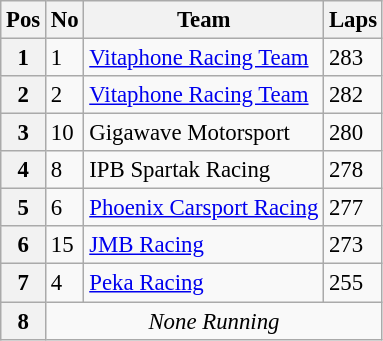<table class="wikitable" style="font-size: 95%;">
<tr>
<th>Pos</th>
<th>No</th>
<th>Team</th>
<th>Laps</th>
</tr>
<tr>
<th>1</th>
<td>1</td>
<td> <a href='#'>Vitaphone Racing Team</a></td>
<td>283</td>
</tr>
<tr>
<th>2</th>
<td>2</td>
<td> <a href='#'>Vitaphone Racing Team</a></td>
<td>282</td>
</tr>
<tr>
<th>3</th>
<td>10</td>
<td> Gigawave Motorsport</td>
<td>280</td>
</tr>
<tr>
<th>4</th>
<td>8</td>
<td> IPB Spartak Racing</td>
<td>278</td>
</tr>
<tr>
<th>5</th>
<td>6</td>
<td> <a href='#'>Phoenix Carsport Racing</a></td>
<td>277</td>
</tr>
<tr>
<th>6</th>
<td>15</td>
<td> <a href='#'>JMB Racing</a></td>
<td>273</td>
</tr>
<tr>
<th>7</th>
<td>4</td>
<td> <a href='#'>Peka Racing</a></td>
<td>255</td>
</tr>
<tr>
<th>8</th>
<td colspan=3 align="center"><em>None Running</em></td>
</tr>
</table>
